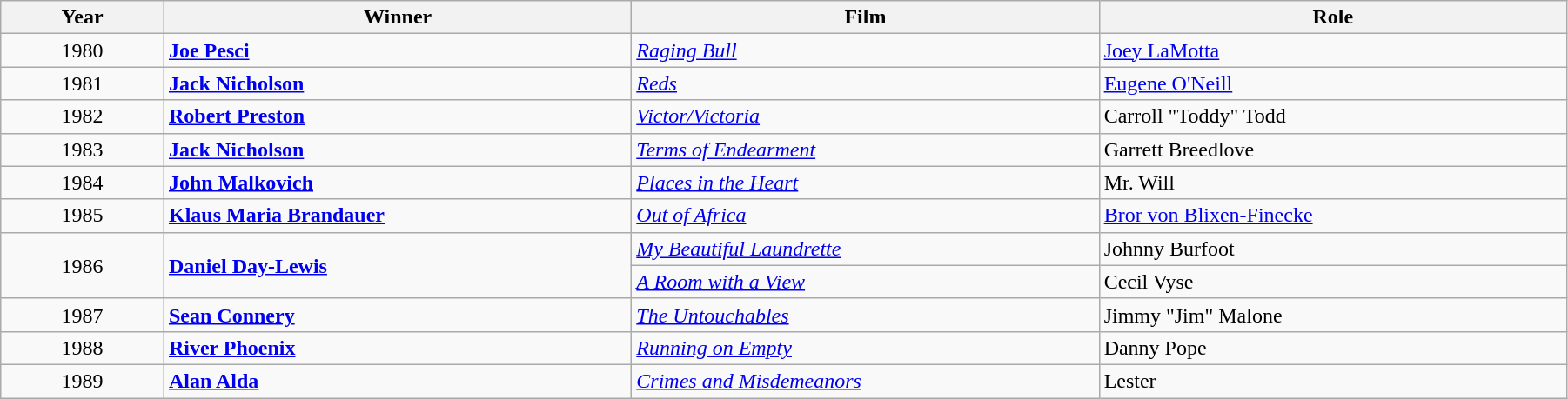<table class="wikitable" width="95%" cellpadding="5">
<tr>
<th width="100"><strong>Year</strong></th>
<th width="300"><strong>Winner</strong></th>
<th width="300"><strong>Film</strong></th>
<th width="300"><strong>Role</strong></th>
</tr>
<tr>
<td style="text-align:center;">1980</td>
<td><strong><a href='#'>Joe Pesci</a></strong></td>
<td><em><a href='#'>Raging Bull</a></em></td>
<td><a href='#'>Joey LaMotta</a></td>
</tr>
<tr>
<td style="text-align:center;">1981</td>
<td><strong><a href='#'>Jack Nicholson</a></strong></td>
<td><em><a href='#'>Reds</a></em></td>
<td><a href='#'>Eugene O'Neill</a></td>
</tr>
<tr>
<td style="text-align:center;">1982</td>
<td><strong><a href='#'>Robert Preston</a></strong></td>
<td><em><a href='#'>Victor/Victoria</a></em></td>
<td>Carroll "Toddy" Todd</td>
</tr>
<tr>
<td style="text-align:center;">1983</td>
<td><strong><a href='#'>Jack Nicholson</a></strong></td>
<td><em><a href='#'>Terms of Endearment</a></em></td>
<td>Garrett Breedlove</td>
</tr>
<tr>
<td style="text-align:center;">1984</td>
<td><strong><a href='#'>John Malkovich</a></strong></td>
<td><em><a href='#'>Places in the Heart</a></em></td>
<td>Mr. Will</td>
</tr>
<tr>
<td style="text-align:center;">1985</td>
<td><strong><a href='#'>Klaus Maria Brandauer</a></strong></td>
<td><em><a href='#'>Out of Africa</a></em></td>
<td><a href='#'>Bror von Blixen-Finecke</a></td>
</tr>
<tr>
<td rowspan="2" style="text-align:center;">1986</td>
<td rowspan="2"><strong><a href='#'>Daniel Day-Lewis</a></strong></td>
<td><em><a href='#'>My Beautiful Laundrette</a></em></td>
<td>Johnny Burfoot</td>
</tr>
<tr>
<td><em><a href='#'>A Room with a View</a></em></td>
<td>Cecil Vyse</td>
</tr>
<tr>
<td style="text-align:center;">1987</td>
<td><strong><a href='#'>Sean Connery</a></strong></td>
<td><em><a href='#'>The Untouchables</a></em></td>
<td>Jimmy "Jim" Malone</td>
</tr>
<tr>
<td style="text-align:center;">1988</td>
<td><strong><a href='#'>River Phoenix</a></strong></td>
<td><em><a href='#'>Running on Empty</a></em></td>
<td>Danny Pope</td>
</tr>
<tr>
<td style="text-align:center;">1989</td>
<td><strong><a href='#'>Alan Alda</a></strong></td>
<td><em><a href='#'>Crimes and Misdemeanors</a></em></td>
<td>Lester</td>
</tr>
</table>
